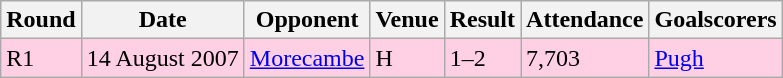<table class="wikitable">
<tr>
<th>Round</th>
<th>Date</th>
<th>Opponent</th>
<th>Venue</th>
<th>Result</th>
<th>Attendance</th>
<th>Goalscorers</th>
</tr>
<tr style="background-color: #ffd0e3;">
<td>R1</td>
<td>14 August 2007</td>
<td><a href='#'>Morecambe</a></td>
<td>H</td>
<td>1–2</td>
<td>7,703</td>
<td><a href='#'>Pugh</a></td>
</tr>
</table>
